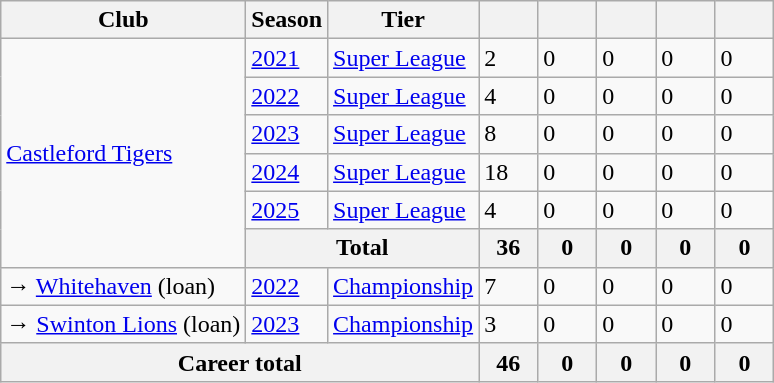<table class="wikitable defaultcenter">
<tr>
<th>Club</th>
<th>Season</th>
<th>Tier</th>
<th style="width:2em;"></th>
<th style="width:2em;"></th>
<th style="width:2em;"></th>
<th style="width:2em;"></th>
<th style="width:2em;"></th>
</tr>
<tr>
<td rowspan="6" style="text-align:left;"> <a href='#'>Castleford Tigers</a></td>
<td><a href='#'>2021</a></td>
<td><a href='#'>Super League</a></td>
<td>2</td>
<td>0</td>
<td>0</td>
<td>0</td>
<td>0</td>
</tr>
<tr>
<td><a href='#'>2022</a></td>
<td><a href='#'>Super League</a></td>
<td>4</td>
<td>0</td>
<td>0</td>
<td>0</td>
<td>0</td>
</tr>
<tr>
<td><a href='#'>2023</a></td>
<td><a href='#'>Super League</a></td>
<td>8</td>
<td>0</td>
<td>0</td>
<td>0</td>
<td>0</td>
</tr>
<tr>
<td><a href='#'>2024</a></td>
<td><a href='#'>Super League</a></td>
<td>18</td>
<td>0</td>
<td>0</td>
<td>0</td>
<td>0</td>
</tr>
<tr>
<td><a href='#'>2025</a></td>
<td><a href='#'>Super League</a></td>
<td>4</td>
<td>0</td>
<td>0</td>
<td>0</td>
<td>0</td>
</tr>
<tr>
<th colspan="2">Total</th>
<th>36</th>
<th>0</th>
<th>0</th>
<th>0</th>
<th>0</th>
</tr>
<tr>
<td style="text-align:left;">→  <a href='#'>Whitehaven</a> (loan)</td>
<td><a href='#'>2022</a></td>
<td><a href='#'>Championship</a></td>
<td>7</td>
<td>0</td>
<td>0</td>
<td>0</td>
<td>0</td>
</tr>
<tr>
<td style="text-align:left;">→  <a href='#'>Swinton Lions</a> (loan)</td>
<td><a href='#'>2023</a></td>
<td><a href='#'>Championship</a></td>
<td>3</td>
<td>0</td>
<td>0</td>
<td>0</td>
<td>0</td>
</tr>
<tr>
<th colspan="3">Career total</th>
<th>46</th>
<th>0</th>
<th>0</th>
<th>0</th>
<th>0</th>
</tr>
</table>
